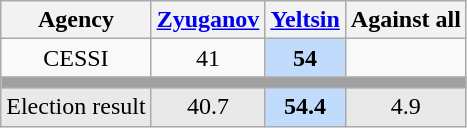<table class=wikitable style=text-align:center>
<tr>
<th>Agency</th>
<th><a href='#'>Zyuganov</a></th>
<th><a href='#'>Yeltsin</a></th>
<th>Against all</th>
</tr>
<tr>
<td>CESSI</td>
<td>41</td>
<td style="background:#C0DBFC"><strong>54</strong></td>
<td></td>
</tr>
<tr>
<th colspan="7" style="background:#A0A0A0"></th>
</tr>
<tr style="background-color:#E9E9E9;">
<td>Election result</td>
<td>40.7</td>
<td style="background:#C0DBFC"><strong>54.4</strong></td>
<td>4.9</td>
</tr>
</table>
